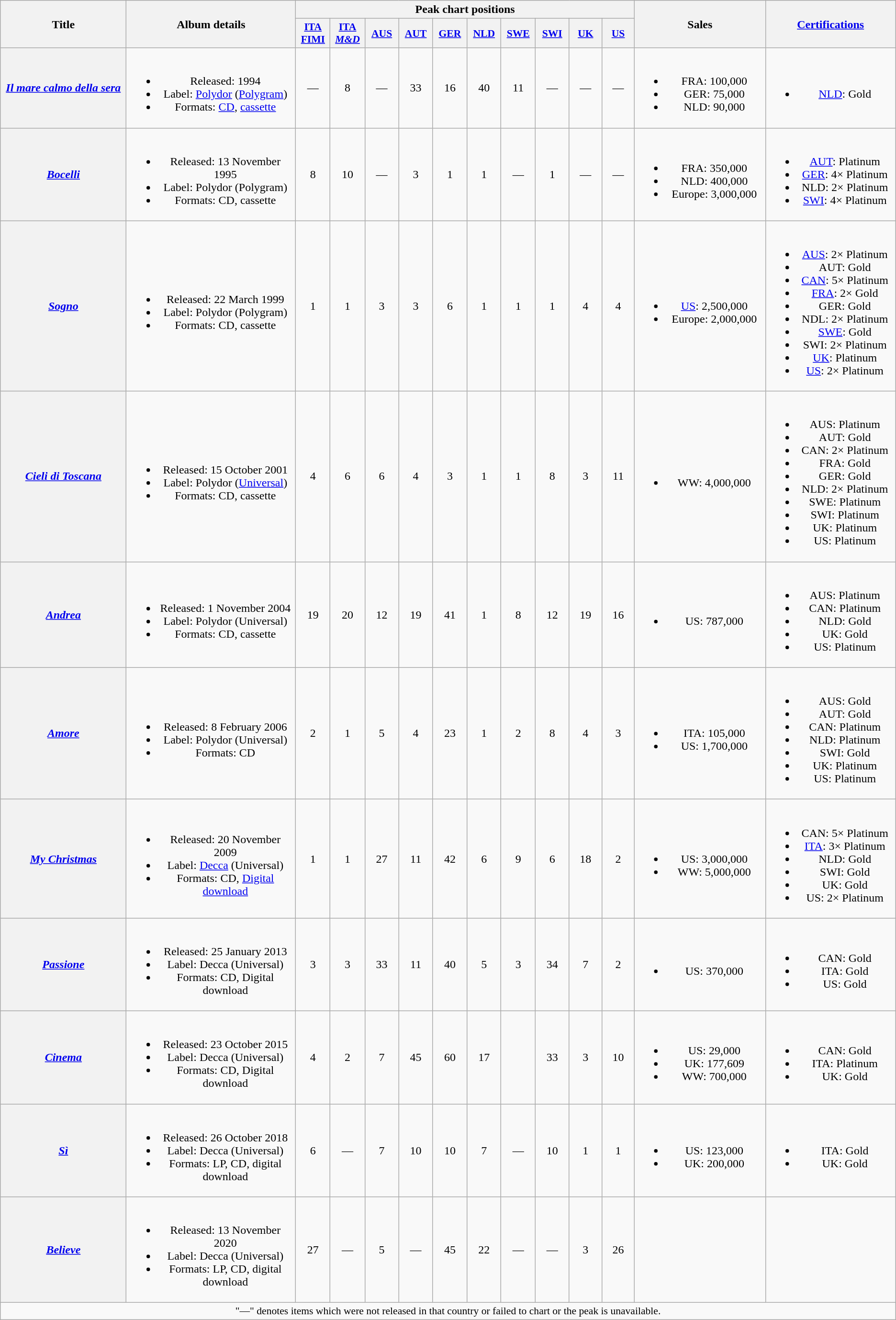<table class="wikitable plainrowheaders" style="text-align:center;">
<tr>
<th scope="col" rowspan="2" style="width:12em;">Title</th>
<th scope="col" rowspan="2" style="width:16em;">Album details</th>
<th scope="col" colspan="10">Peak chart positions</th>
<th scope="col" rowspan="2" style="width:12em;">Sales</th>
<th scope="col" rowspan="2" style="width:12em;"><a href='#'>Certifications</a></th>
</tr>
<tr>
<th scope="col" style="width:3em;font-size:90%;"><a href='#'>ITA<br>FIMI</a><br></th>
<th scope="col" style="width:3em;font-size:90%;"><a href='#'>ITA<br><em>M&D</em></a><br></th>
<th scope="col" style="width:3em;font-size:90%;"><a href='#'>AUS</a><br></th>
<th scope="col" style="width:3em;font-size:90%;"><a href='#'>AUT</a><br></th>
<th scope="col" style="width:3em;font-size:90%;"><a href='#'>GER</a><br></th>
<th scope="col" style="width:3em;font-size:90%;"><a href='#'>NLD</a><br></th>
<th scope="col" style="width:3em;font-size:90%;"><a href='#'>SWE</a><br></th>
<th scope="col" style="width:3em;font-size:90%;"><a href='#'>SWI</a><br></th>
<th scope="col" style="width:3em;font-size:90%;"><a href='#'>UK</a><br></th>
<th scope="col" style="width:3em;font-size:90%;"><a href='#'>US</a><br></th>
</tr>
<tr>
<th scope="row"><em><a href='#'>Il mare calmo della sera</a></em></th>
<td><br><ul><li>Released: 1994</li><li>Label: <a href='#'>Polydor</a> (<a href='#'>Polygram</a>)</li><li>Formats: <a href='#'>CD</a>, <a href='#'>cassette</a></li></ul></td>
<td>—</td>
<td>8</td>
<td>—</td>
<td>33</td>
<td>16</td>
<td>40</td>
<td>11</td>
<td>—</td>
<td>—</td>
<td>—</td>
<td><br><ul><li>FRA: 100,000</li><li>GER: 75,000</li><li>NLD: 90,000</li></ul></td>
<td><br><ul><li><a href='#'>NLD</a>: Gold</li></ul></td>
</tr>
<tr>
<th scope="row"><em><a href='#'>Bocelli</a></em></th>
<td><br><ul><li>Released: 13 November 1995</li><li>Label: Polydor (Polygram)</li><li>Formats: CD, cassette</li></ul></td>
<td>8</td>
<td>10</td>
<td>—</td>
<td>3</td>
<td>1</td>
<td>1</td>
<td>—</td>
<td>1</td>
<td>—</td>
<td>—</td>
<td><br><ul><li>FRA: 350,000</li><li>NLD: 400,000</li><li>Europe: 3,000,000</li></ul></td>
<td><br><ul><li><a href='#'>AUT</a>: Platinum</li><li><a href='#'>GER</a>: 4× Platinum</li><li>NLD: 2× Platinum</li><li><a href='#'>SWI</a>: 4× Platinum</li></ul></td>
</tr>
<tr>
<th scope="row"><em><a href='#'>Sogno</a></em></th>
<td><br><ul><li>Released: 22 March 1999</li><li>Label: Polydor (Polygram)</li><li>Formats: CD, cassette</li></ul></td>
<td>1</td>
<td>1</td>
<td>3</td>
<td>3</td>
<td>6</td>
<td>1</td>
<td>1</td>
<td>1</td>
<td>4</td>
<td>4</td>
<td><br><ul><li><a href='#'>US</a>: 2,500,000</li><li>Europe: 2,000,000</li></ul></td>
<td><br><ul><li><a href='#'>AUS</a>: 2× Platinum</li><li>AUT: Gold</li><li><a href='#'>CAN</a>: 5× Platinum</li><li><a href='#'>FRA</a>: 2× Gold</li><li>GER: Gold</li><li>NDL: 2× Platinum</li><li><a href='#'>SWE</a>: Gold</li><li>SWI: 2× Platinum</li><li><a href='#'>UK</a>: Platinum</li><li><a href='#'>US</a>: 2× Platinum</li></ul></td>
</tr>
<tr>
<th scope="row"><em><a href='#'>Cieli di Toscana</a></em></th>
<td><br><ul><li>Released: 15 October 2001</li><li>Label: Polydor (<a href='#'>Universal</a>)</li><li>Formats: CD, cassette</li></ul></td>
<td>4</td>
<td>6</td>
<td>6</td>
<td>4</td>
<td>3</td>
<td>1</td>
<td>1</td>
<td>8</td>
<td>3</td>
<td>11</td>
<td><br><ul><li>WW: 4,000,000</li></ul></td>
<td><br><ul><li>AUS: Platinum</li><li>AUT: Gold</li><li>CAN: 2× Platinum</li><li>FRA: Gold</li><li>GER: Gold</li><li>NLD: 2× Platinum</li><li>SWE: Platinum</li><li>SWI: Platinum</li><li>UK: Platinum</li><li>US: Platinum</li></ul></td>
</tr>
<tr>
<th scope="row"><em><a href='#'>Andrea</a></em></th>
<td><br><ul><li>Released: 1 November 2004</li><li>Label: Polydor (Universal)</li><li>Formats: CD, cassette</li></ul></td>
<td>19</td>
<td>20</td>
<td>12</td>
<td>19</td>
<td>41</td>
<td>1</td>
<td>8</td>
<td>12</td>
<td>19</td>
<td>16</td>
<td><br><ul><li>US: 787,000</li></ul></td>
<td><br><ul><li>AUS: Platinum</li><li>CAN: Platinum</li><li>NLD: Gold</li><li>UK: Gold</li><li>US: Platinum</li></ul></td>
</tr>
<tr>
<th scope="row"><em><a href='#'>Amore</a></em></th>
<td><br><ul><li>Released: 8 February 2006</li><li>Label: Polydor (Universal)</li><li>Formats: CD</li></ul></td>
<td>2</td>
<td>1</td>
<td>5</td>
<td>4</td>
<td>23</td>
<td>1</td>
<td>2</td>
<td>8</td>
<td>4</td>
<td>3</td>
<td><br><ul><li>ITA: 105,000</li><li>US: 1,700,000</li></ul></td>
<td><br><ul><li>AUS: Gold</li><li>AUT: Gold</li><li>CAN: Platinum</li><li>NLD: Platinum</li><li>SWI: Gold</li><li>UK: Platinum</li><li>US: Platinum</li></ul></td>
</tr>
<tr>
<th scope="row"><em><a href='#'>My Christmas</a></em></th>
<td><br><ul><li>Released: 20 November 2009</li><li>Label: <a href='#'>Decca</a> (Universal)</li><li>Formats: CD, <a href='#'>Digital download</a></li></ul></td>
<td>1</td>
<td>1</td>
<td>27</td>
<td>11</td>
<td>42</td>
<td>6</td>
<td>9</td>
<td>6</td>
<td>18</td>
<td>2</td>
<td><br><ul><li>US: 3,000,000</li><li>WW: 5,000,000</li></ul></td>
<td><br><ul><li>CAN: 5× Platinum</li><li><a href='#'>ITA</a>: 3× Platinum</li><li>NLD: Gold</li><li>SWI: Gold</li><li>UK: Gold</li><li>US: 2× Platinum</li></ul></td>
</tr>
<tr>
<th scope="row"><em><a href='#'>Passione</a></em></th>
<td><br><ul><li>Released: 25 January 2013</li><li>Label: Decca (Universal)</li><li>Formats: CD, Digital download</li></ul></td>
<td>3</td>
<td>3</td>
<td>33</td>
<td>11</td>
<td>40</td>
<td>5</td>
<td>3</td>
<td>34</td>
<td>7</td>
<td>2</td>
<td><br><ul><li>US: 370,000</li></ul></td>
<td><br><ul><li>CAN: Gold</li><li>ITA: Gold</li><li>US: Gold</li></ul></td>
</tr>
<tr>
<th scope="row"><em><a href='#'>Cinema</a></em></th>
<td><br><ul><li>Released: 23 October 2015</li><li>Label: Decca (Universal)</li><li>Formats: CD, Digital download</li></ul></td>
<td>4</td>
<td>2</td>
<td>7</td>
<td>45</td>
<td>60</td>
<td>17</td>
<td></td>
<td>33</td>
<td>3</td>
<td>10</td>
<td><br><ul><li>US: 29,000</li><li>UK: 177,609</li><li>WW: 700,000</li></ul></td>
<td><br><ul><li>CAN: Gold</li><li>ITA: Platinum</li><li>UK: Gold</li></ul></td>
</tr>
<tr>
<th scope="row"><em><a href='#'>Sì</a></em></th>
<td><br><ul><li>Released: 26 October 2018</li><li>Label: Decca (Universal)</li><li>Formats: LP, CD, digital download</li></ul></td>
<td>6</td>
<td>—</td>
<td>7</td>
<td>10</td>
<td>10</td>
<td>7</td>
<td>—</td>
<td>10</td>
<td>1</td>
<td>1<br></td>
<td><br><ul><li>US: 123,000</li><li>UK: 200,000</li></ul></td>
<td><br><ul><li>ITA: Gold</li><li>UK: Gold</li></ul></td>
</tr>
<tr>
<th scope="row"><em><a href='#'>Believe</a></em></th>
<td><br><ul><li>Released: 13 November 2020</li><li>Label: Decca (Universal)</li><li>Formats: LP, CD, digital download</li></ul></td>
<td>27</td>
<td>—</td>
<td>5</td>
<td>—</td>
<td>45</td>
<td>22</td>
<td>—</td>
<td>—</td>
<td>3</td>
<td>26</td>
<td></td>
<td></td>
</tr>
<tr>
<td colspan="15" style="text-align:center; font-size:90%;">"—" denotes items which were not released in that country or failed to chart or the peak is unavailable.</td>
</tr>
</table>
